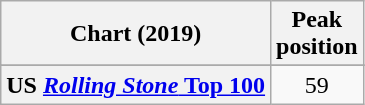<table class="wikitable sortable plainrowheaders" style="text-align:center">
<tr>
<th scope="col">Chart (2019)</th>
<th scope="col">Peak<br>position</th>
</tr>
<tr>
</tr>
<tr>
</tr>
<tr>
</tr>
<tr>
<th scope="row">US <a href='#'><em>Rolling Stone</em> Top 100</a></th>
<td>59</td>
</tr>
</table>
